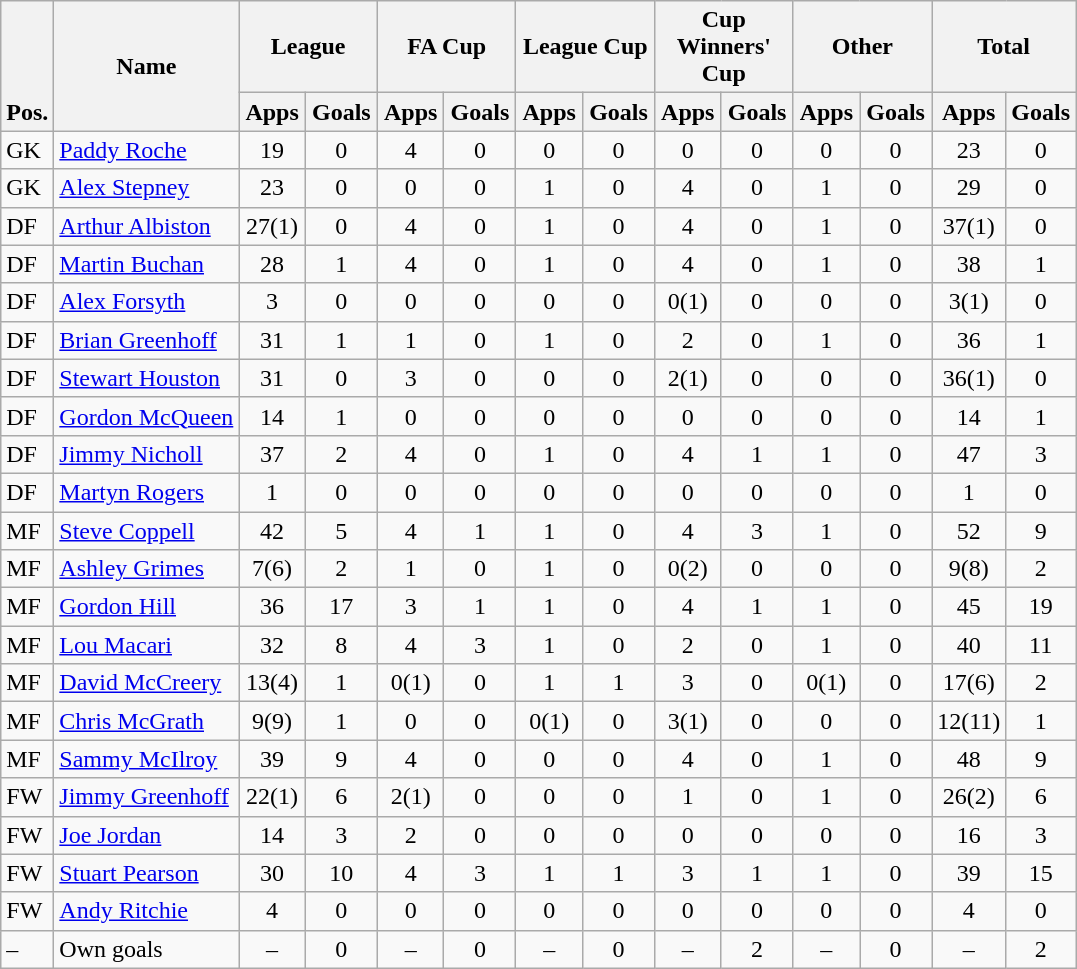<table class="wikitable" style="text-align:center">
<tr>
<th rowspan="2" valign="bottom">Pos.</th>
<th rowspan="2">Name</th>
<th colspan="2" width="85">League</th>
<th colspan="2" width="85">FA Cup</th>
<th colspan="2" width="85">League Cup</th>
<th colspan="2" width="85">Cup Winners' Cup</th>
<th colspan="2" width="85">Other</th>
<th colspan="2" width="85">Total</th>
</tr>
<tr>
<th>Apps</th>
<th>Goals</th>
<th>Apps</th>
<th>Goals</th>
<th>Apps</th>
<th>Goals</th>
<th>Apps</th>
<th>Goals</th>
<th>Apps</th>
<th>Goals</th>
<th>Apps</th>
<th>Goals</th>
</tr>
<tr>
<td align="left">GK</td>
<td align="left"> <a href='#'>Paddy Roche</a></td>
<td>19</td>
<td>0</td>
<td>4</td>
<td>0</td>
<td>0</td>
<td>0</td>
<td>0</td>
<td>0</td>
<td>0</td>
<td>0</td>
<td>23</td>
<td>0</td>
</tr>
<tr>
<td align="left">GK</td>
<td align="left"> <a href='#'>Alex Stepney</a></td>
<td>23</td>
<td>0</td>
<td>0</td>
<td>0</td>
<td>1</td>
<td>0</td>
<td>4</td>
<td>0</td>
<td>1</td>
<td>0</td>
<td>29</td>
<td>0</td>
</tr>
<tr>
<td align="left">DF</td>
<td align="left"> <a href='#'>Arthur Albiston</a></td>
<td>27(1)</td>
<td>0</td>
<td>4</td>
<td>0</td>
<td>1</td>
<td>0</td>
<td>4</td>
<td>0</td>
<td>1</td>
<td>0</td>
<td>37(1)</td>
<td>0</td>
</tr>
<tr>
<td align="left">DF</td>
<td align="left"> <a href='#'>Martin Buchan</a></td>
<td>28</td>
<td>1</td>
<td>4</td>
<td>0</td>
<td>1</td>
<td>0</td>
<td>4</td>
<td>0</td>
<td>1</td>
<td>0</td>
<td>38</td>
<td>1</td>
</tr>
<tr>
<td align="left">DF</td>
<td align="left"> <a href='#'>Alex Forsyth</a></td>
<td>3</td>
<td>0</td>
<td>0</td>
<td>0</td>
<td>0</td>
<td>0</td>
<td>0(1)</td>
<td>0</td>
<td>0</td>
<td>0</td>
<td>3(1)</td>
<td>0</td>
</tr>
<tr>
<td align="left">DF</td>
<td align="left"> <a href='#'>Brian Greenhoff</a></td>
<td>31</td>
<td>1</td>
<td>1</td>
<td>0</td>
<td>1</td>
<td>0</td>
<td>2</td>
<td>0</td>
<td>1</td>
<td>0</td>
<td>36</td>
<td>1</td>
</tr>
<tr>
<td align="left">DF</td>
<td align="left"> <a href='#'>Stewart Houston</a></td>
<td>31</td>
<td>0</td>
<td>3</td>
<td>0</td>
<td>0</td>
<td>0</td>
<td>2(1)</td>
<td>0</td>
<td>0</td>
<td>0</td>
<td>36(1)</td>
<td>0</td>
</tr>
<tr>
<td align="left">DF</td>
<td align="left"> <a href='#'>Gordon McQueen</a></td>
<td>14</td>
<td>1</td>
<td>0</td>
<td>0</td>
<td>0</td>
<td>0</td>
<td>0</td>
<td>0</td>
<td>0</td>
<td>0</td>
<td>14</td>
<td>1</td>
</tr>
<tr>
<td align="left">DF</td>
<td align="left"> <a href='#'>Jimmy Nicholl</a></td>
<td>37</td>
<td>2</td>
<td>4</td>
<td>0</td>
<td>1</td>
<td>0</td>
<td>4</td>
<td>1</td>
<td>1</td>
<td>0</td>
<td>47</td>
<td>3</td>
</tr>
<tr>
<td align="left">DF</td>
<td align="left"> <a href='#'>Martyn Rogers</a></td>
<td>1</td>
<td>0</td>
<td>0</td>
<td>0</td>
<td>0</td>
<td>0</td>
<td>0</td>
<td>0</td>
<td>0</td>
<td>0</td>
<td>1</td>
<td>0</td>
</tr>
<tr>
<td align="left">MF</td>
<td align="left"> <a href='#'>Steve Coppell</a></td>
<td>42</td>
<td>5</td>
<td>4</td>
<td>1</td>
<td>1</td>
<td>0</td>
<td>4</td>
<td>3</td>
<td>1</td>
<td>0</td>
<td>52</td>
<td>9</td>
</tr>
<tr>
<td align="left">MF</td>
<td align="left"> <a href='#'>Ashley Grimes</a></td>
<td>7(6)</td>
<td>2</td>
<td>1</td>
<td>0</td>
<td>1</td>
<td>0</td>
<td>0(2)</td>
<td>0</td>
<td>0</td>
<td>0</td>
<td>9(8)</td>
<td>2</td>
</tr>
<tr>
<td align="left">MF</td>
<td align="left"> <a href='#'>Gordon Hill</a></td>
<td>36</td>
<td>17</td>
<td>3</td>
<td>1</td>
<td>1</td>
<td>0</td>
<td>4</td>
<td>1</td>
<td>1</td>
<td>0</td>
<td>45</td>
<td>19</td>
</tr>
<tr>
<td align="left">MF</td>
<td align="left"> <a href='#'>Lou Macari</a></td>
<td>32</td>
<td>8</td>
<td>4</td>
<td>3</td>
<td>1</td>
<td>0</td>
<td>2</td>
<td>0</td>
<td>1</td>
<td>0</td>
<td>40</td>
<td>11</td>
</tr>
<tr>
<td align="left">MF</td>
<td align="left"> <a href='#'>David McCreery</a></td>
<td>13(4)</td>
<td>1</td>
<td>0(1)</td>
<td>0</td>
<td>1</td>
<td>1</td>
<td>3</td>
<td>0</td>
<td>0(1)</td>
<td>0</td>
<td>17(6)</td>
<td>2</td>
</tr>
<tr>
<td align="left">MF</td>
<td align="left"> <a href='#'>Chris McGrath</a></td>
<td>9(9)</td>
<td>1</td>
<td>0</td>
<td>0</td>
<td>0(1)</td>
<td>0</td>
<td>3(1)</td>
<td>0</td>
<td>0</td>
<td>0</td>
<td>12(11)</td>
<td>1</td>
</tr>
<tr>
<td align="left">MF</td>
<td align="left"> <a href='#'>Sammy McIlroy</a></td>
<td>39</td>
<td>9</td>
<td>4</td>
<td>0</td>
<td>0</td>
<td>0</td>
<td>4</td>
<td>0</td>
<td>1</td>
<td>0</td>
<td>48</td>
<td>9</td>
</tr>
<tr>
<td align="left">FW</td>
<td align="left"> <a href='#'>Jimmy Greenhoff</a></td>
<td>22(1)</td>
<td>6</td>
<td>2(1)</td>
<td>0</td>
<td>0</td>
<td>0</td>
<td>1</td>
<td>0</td>
<td>1</td>
<td>0</td>
<td>26(2)</td>
<td>6</td>
</tr>
<tr>
<td align="left">FW</td>
<td align="left"> <a href='#'>Joe Jordan</a></td>
<td>14</td>
<td>3</td>
<td>2</td>
<td>0</td>
<td>0</td>
<td>0</td>
<td>0</td>
<td>0</td>
<td>0</td>
<td>0</td>
<td>16</td>
<td>3</td>
</tr>
<tr>
<td align="left">FW</td>
<td align="left"> <a href='#'>Stuart Pearson</a></td>
<td>30</td>
<td>10</td>
<td>4</td>
<td>3</td>
<td>1</td>
<td>1</td>
<td>3</td>
<td>1</td>
<td>1</td>
<td>0</td>
<td>39</td>
<td>15</td>
</tr>
<tr>
<td align="left">FW</td>
<td align="left"> <a href='#'>Andy Ritchie</a></td>
<td>4</td>
<td>0</td>
<td>0</td>
<td>0</td>
<td>0</td>
<td>0</td>
<td>0</td>
<td>0</td>
<td>0</td>
<td>0</td>
<td>4</td>
<td>0</td>
</tr>
<tr>
<td align="left">–</td>
<td align="left">Own goals</td>
<td>–</td>
<td>0</td>
<td>–</td>
<td>0</td>
<td>–</td>
<td>0</td>
<td>–</td>
<td>2</td>
<td>–</td>
<td>0</td>
<td>–</td>
<td>2</td>
</tr>
</table>
